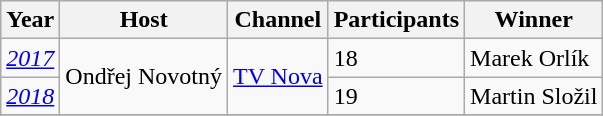<table class="wikitable">
<tr>
<th>Year</th>
<th>Host</th>
<th>Channel</th>
<th>Participants</th>
<th>Winner</th>
</tr>
<tr>
<td><a href='#'><em>2017</em></a></td>
<td rowspan=2>Ondřej Novotný</td>
<td rowspan=2><a href='#'>TV Nova</a></td>
<td>18</td>
<td>Marek Orlík</td>
</tr>
<tr>
<td><a href='#'><em>2018</em></a></td>
<td>19</td>
<td>Martin Složil</td>
</tr>
<tr>
</tr>
</table>
